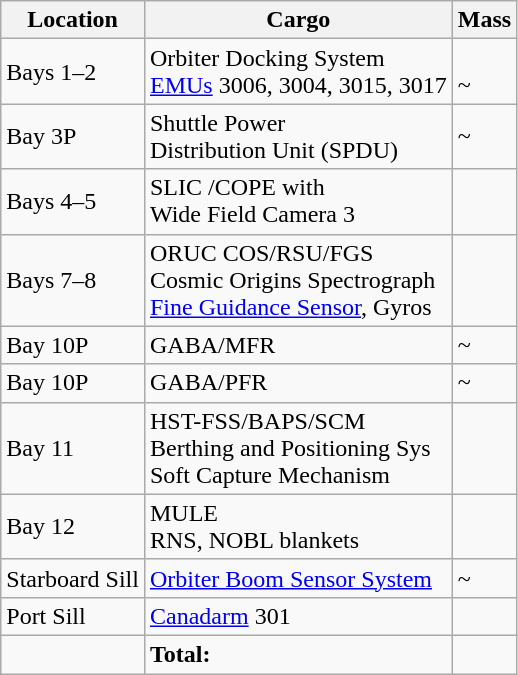<table class="wikitable">
<tr>
<th>Location</th>
<th>Cargo</th>
<th>Mass</th>
</tr>
<tr>
<td>Bays 1–2</td>
<td>Orbiter Docking System <br> <a href='#'>EMUs</a> 3006, 3004, 3015, 3017</td>
<td> <br> ~</td>
</tr>
<tr>
<td>Bay 3P</td>
<td>Shuttle Power <br> Distribution Unit (SPDU)</td>
<td>~</td>
</tr>
<tr>
<td>Bays 4–5</td>
<td>SLIC /COPE with <br> Wide Field Camera 3</td>
<td></td>
</tr>
<tr>
<td>Bays 7–8</td>
<td>ORUC COS/RSU/FGS <br> Cosmic Origins Spectrograph <br> <a href='#'>Fine Guidance Sensor</a>, Gyros</td>
<td></td>
</tr>
<tr>
<td>Bay 10P</td>
<td>GABA/MFR</td>
<td>~</td>
</tr>
<tr>
<td>Bay 10P</td>
<td>GABA/PFR</td>
<td>~</td>
</tr>
<tr>
<td>Bay 11</td>
<td>HST-FSS/BAPS/SCM <br> Berthing and Positioning Sys <br> Soft Capture Mechanism</td>
<td></td>
</tr>
<tr>
<td>Bay 12</td>
<td>MULE <br> RNS, NOBL blankets</td>
<td></td>
</tr>
<tr>
<td>Starboard Sill</td>
<td><a href='#'>Orbiter Boom Sensor System</a></td>
<td>~</td>
</tr>
<tr>
<td>Port Sill</td>
<td><a href='#'>Canadarm</a> 301</td>
<td></td>
</tr>
<tr>
<td></td>
<td><strong>Total:</strong></td>
<td><strong></strong></td>
</tr>
</table>
